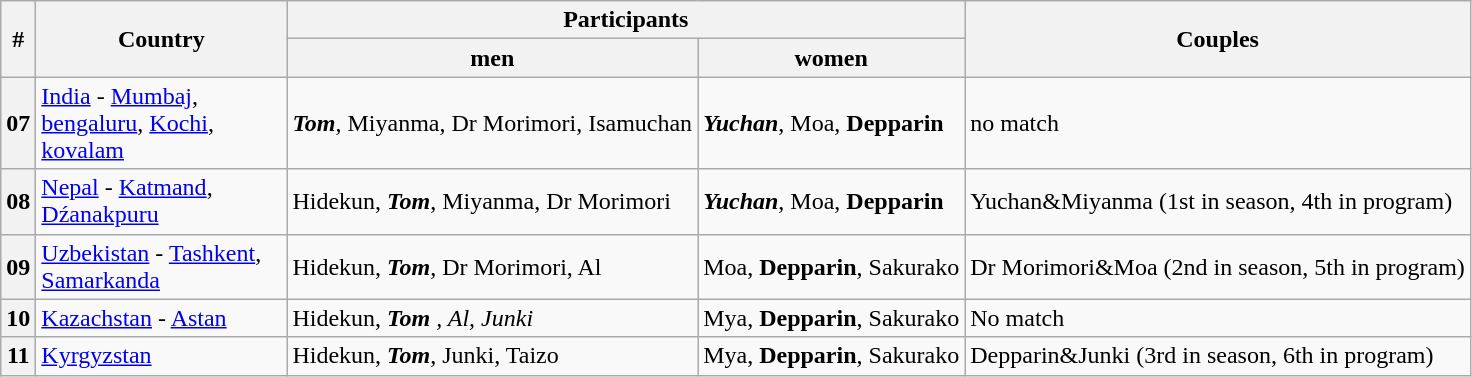<table class="wikitable">
<tr>
<th rowspan="2">#</th>
<th rowspan="2" style="width:10em;">Country</th>
<th colspan="2">Participants</th>
<th rowspan="2">Couples</th>
</tr>
<tr>
<th>men</th>
<th>women</th>
</tr>
<tr>
<th>07</th>
<td> <a href='#'>India</a> - <a href='#'>Mumbaj</a>, <a href='#'>bengaluru</a>, <a href='#'>Kochi</a>, <a href='#'>kovalam</a></td>
<td><strong><em>Tom</em></strong>, Miyanma, Dr Morimori, Isamuchan</td>
<td><strong><em>Yuchan</em></strong>, Moa, <strong>Depparin</strong></td>
<td>no match</td>
</tr>
<tr>
<th>08</th>
<td> <a href='#'>Nepal</a> - <a href='#'>Katmand</a>, <a href='#'>Dźanakpuru</a></td>
<td>Hidekun, <strong><em>Tom</em></strong>, Miyanma, Dr Morimori</td>
<td><strong><em>Yuchan</em></strong>, Moa, <strong>Depparin</strong></td>
<td>Yuchan&Miyanma (1st in season, 4th in program)</td>
</tr>
<tr>
<th>09</th>
<td> <a href='#'>Uzbekistan</a> - <a href='#'>Tashkent</a>, <a href='#'>Samarkanda</a></td>
<td>Hidekun, <strong><em>Tom</em></strong>, Dr Morimori, Al</td>
<td>Moa, <strong>Depparin</strong>, Sakurako</td>
<td>Dr Morimori&Moa (2nd in season, 5th in program)</td>
</tr>
<tr>
<th>10</th>
<td> <a href='#'>Kazachstan</a> - <a href='#'>Astan</a></td>
<td>Hidekun, <strong><em>Tom</em></strong> <em>, Al, Junki</em></td>
<td>Mya, <strong>Depparin</strong>, Sakurako</td>
<td>No match</td>
</tr>
<tr>
<th>11</th>
<td> <a href='#'>Kyrgyzstan</a></td>
<td>Hidekun, <strong><em>Tom</em></strong>, Junki, Taizo</td>
<td>Mya, <strong>Depparin</strong>, Sakurako</td>
<td>Depparin&Junki (3rd in season, 6th in program)</td>
</tr>
</table>
